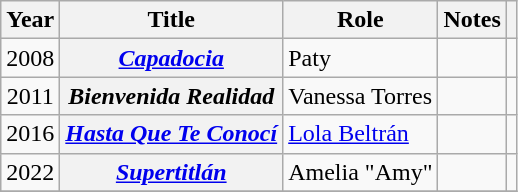<table class="wikitable sortable plainrowheaders">
<tr>
<th scope="col">Year</th>
<th scope="col">Title</th>
<th scope="col">Role</th>
<th scope="col" class="unsortable">Notes</th>
<th scope="col" class="unsortable"></th>
</tr>
<tr>
<td align="center">2008</td>
<th scope="row"><em><a href='#'>Capadocia</a></em></th>
<td>Paty</td>
<td></td>
<td></td>
</tr>
<tr>
<td align="center">2011</td>
<th scope="row"><em>Bienvenida Realidad</em></th>
<td>Vanessa Torres</td>
<td></td>
<td></td>
</tr>
<tr>
<td align="center">2016</td>
<th scope="row"><em><a href='#'>Hasta Que Te Conocí</a></em></th>
<td><a href='#'>Lola Beltrán</a></td>
<td></td>
<td></td>
</tr>
<tr>
<td align="center">2022</td>
<th scope="row"><em><a href='#'>Supertitlán</a></em></th>
<td>Amelia "Amy"</td>
<td></td>
<td></td>
</tr>
<tr>
</tr>
</table>
